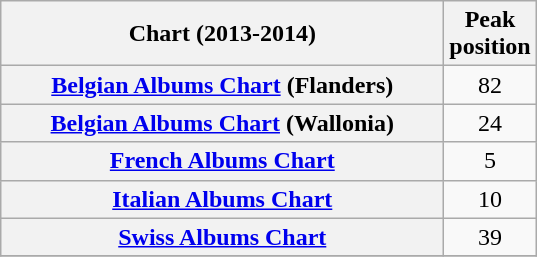<table class="wikitable sortable plainrowheaders">
<tr>
<th scope="col" style="width:18em;">Chart (2013-2014)</th>
<th scope="col">Peak<br>position</th>
</tr>
<tr>
<th scope="row"><a href='#'>Belgian Albums Chart</a> (Flanders)</th>
<td style="text-align:center;">82</td>
</tr>
<tr>
<th scope="row"><a href='#'>Belgian Albums Chart</a> (Wallonia)</th>
<td style="text-align:center;">24</td>
</tr>
<tr>
<th scope="row"><a href='#'>French Albums Chart</a></th>
<td style="text-align:center;">5</td>
</tr>
<tr>
<th scope="row"><a href='#'>Italian Albums Chart</a></th>
<td style="text-align:center;">10</td>
</tr>
<tr>
<th scope="row"><a href='#'>Swiss Albums Chart</a></th>
<td style="text-align:center;">39</td>
</tr>
<tr>
</tr>
</table>
